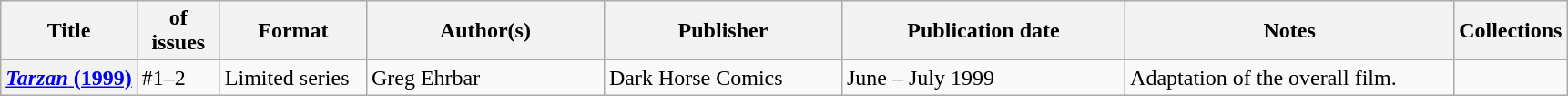<table class="wikitable">
<tr>
<th>Title</th>
<th style="width:40pt"> of issues</th>
<th style="width:75pt">Format</th>
<th style="width:125pt">Author(s)</th>
<th style="width:125pt">Publisher</th>
<th style="width:150pt">Publication date</th>
<th style="width:175pt">Notes</th>
<th>Collections</th>
</tr>
<tr>
<th><a href='#'><em>Tarzan</em> (1999)</a></th>
<td>#1–2</td>
<td>Limited series</td>
<td>Greg Ehrbar</td>
<td>Dark Horse Comics</td>
<td>June – July 1999</td>
<td>Adaptation of the overall film.</td>
<td></td>
</tr>
</table>
